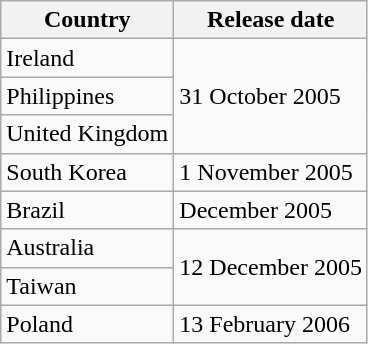<table class="wikitable">
<tr>
<th>Country</th>
<th>Release date</th>
</tr>
<tr>
<td>Ireland</td>
<td rowspan="3">31 October 2005</td>
</tr>
<tr>
<td>Philippines</td>
</tr>
<tr>
<td>United Kingdom</td>
</tr>
<tr>
<td>South Korea</td>
<td>1 November 2005</td>
</tr>
<tr>
<td>Brazil</td>
<td>December 2005</td>
</tr>
<tr>
<td>Australia</td>
<td rowspan="2">12 December 2005</td>
</tr>
<tr>
<td>Taiwan</td>
</tr>
<tr>
<td>Poland</td>
<td>13 February 2006</td>
</tr>
</table>
